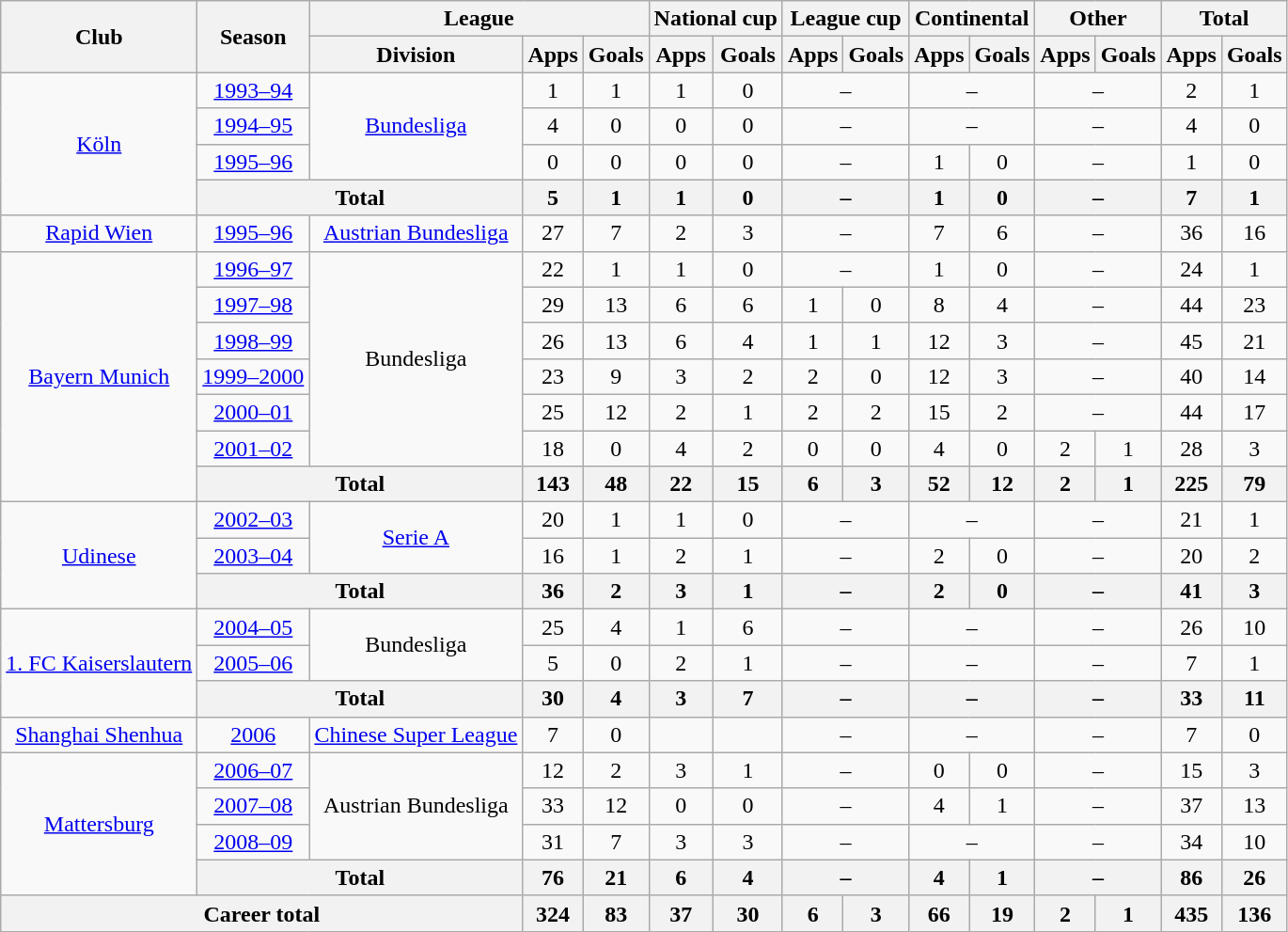<table class="wikitable" style="text-align: center;">
<tr>
<th rowspan="2">Club</th>
<th rowspan="2">Season</th>
<th colspan="3">League</th>
<th colspan="2">National cup</th>
<th colspan="2">League cup</th>
<th colspan="2">Continental</th>
<th colspan="2">Other</th>
<th colspan="2">Total</th>
</tr>
<tr>
<th>Division</th>
<th>Apps</th>
<th>Goals</th>
<th>Apps</th>
<th>Goals</th>
<th>Apps</th>
<th>Goals</th>
<th>Apps</th>
<th>Goals</th>
<th>Apps</th>
<th>Goals</th>
<th>Apps</th>
<th>Goals</th>
</tr>
<tr>
<td rowspan="4"><a href='#'>Köln</a></td>
<td><a href='#'>1993–94</a></td>
<td rowspan="3"><a href='#'>Bundesliga</a></td>
<td>1</td>
<td>1</td>
<td>1</td>
<td>0</td>
<td colspan=2>–</td>
<td colspan=2>–</td>
<td colspan=2>–</td>
<td>2</td>
<td>1</td>
</tr>
<tr>
<td><a href='#'>1994–95</a></td>
<td>4</td>
<td>0</td>
<td>0</td>
<td>0</td>
<td colspan=2>–</td>
<td colspan=2>–</td>
<td colspan=2>–</td>
<td>4</td>
<td>0</td>
</tr>
<tr>
<td><a href='#'>1995–96</a></td>
<td>0</td>
<td>0</td>
<td>0</td>
<td>0</td>
<td colspan=2>–</td>
<td>1</td>
<td>0</td>
<td colspan=2>–</td>
<td>1</td>
<td>0</td>
</tr>
<tr>
<th colspan="2">Total</th>
<th>5</th>
<th>1</th>
<th>1</th>
<th>0</th>
<th colspan=2>–</th>
<th>1</th>
<th>0</th>
<th colspan=2>–</th>
<th>7</th>
<th>1</th>
</tr>
<tr>
<td><a href='#'>Rapid Wien</a></td>
<td><a href='#'>1995–96</a></td>
<td><a href='#'>Austrian Bundesliga</a></td>
<td>27</td>
<td>7</td>
<td>2</td>
<td>3</td>
<td colspan=2>–</td>
<td>7</td>
<td>6</td>
<td colspan=2>–</td>
<td>36</td>
<td>16</td>
</tr>
<tr>
<td rowspan="7"><a href='#'>Bayern Munich</a></td>
<td><a href='#'>1996–97</a></td>
<td rowspan="6">Bundesliga</td>
<td>22</td>
<td>1</td>
<td>1</td>
<td>0</td>
<td colspan=2>–</td>
<td>1</td>
<td>0</td>
<td colspan=2>–</td>
<td>24</td>
<td>1</td>
</tr>
<tr>
<td><a href='#'>1997–98</a></td>
<td>29</td>
<td>13</td>
<td>6</td>
<td>6</td>
<td>1</td>
<td>0</td>
<td>8</td>
<td>4</td>
<td colspan=2>–</td>
<td>44</td>
<td>23</td>
</tr>
<tr>
<td><a href='#'>1998–99</a></td>
<td>26</td>
<td>13</td>
<td>6</td>
<td>4</td>
<td>1</td>
<td>1</td>
<td>12</td>
<td>3</td>
<td colspan=2>–</td>
<td>45</td>
<td>21</td>
</tr>
<tr>
<td><a href='#'>1999–2000</a></td>
<td>23</td>
<td>9</td>
<td>3</td>
<td>2</td>
<td>2</td>
<td>0</td>
<td>12</td>
<td>3</td>
<td colspan=2>–</td>
<td>40</td>
<td>14</td>
</tr>
<tr>
<td><a href='#'>2000–01</a></td>
<td>25</td>
<td>12</td>
<td>2</td>
<td>1</td>
<td>2</td>
<td>2</td>
<td>15</td>
<td>2</td>
<td colspan=2>–</td>
<td>44</td>
<td>17</td>
</tr>
<tr>
<td><a href='#'>2001–02</a></td>
<td>18</td>
<td>0</td>
<td>4</td>
<td>2</td>
<td>0</td>
<td>0</td>
<td>4</td>
<td>0</td>
<td>2</td>
<td>1</td>
<td>28</td>
<td>3</td>
</tr>
<tr>
<th colspan="2">Total</th>
<th>143</th>
<th>48</th>
<th>22</th>
<th>15</th>
<th>6</th>
<th>3</th>
<th>52</th>
<th>12</th>
<th>2</th>
<th>1</th>
<th>225</th>
<th>79</th>
</tr>
<tr>
<td rowspan="3"><a href='#'>Udinese</a></td>
<td><a href='#'>2002–03</a></td>
<td rowspan="2"><a href='#'>Serie A</a></td>
<td>20</td>
<td>1</td>
<td>1</td>
<td>0</td>
<td colspan=2>–</td>
<td colspan=2>–</td>
<td colspan=2>–</td>
<td>21</td>
<td>1</td>
</tr>
<tr>
<td><a href='#'>2003–04</a></td>
<td>16</td>
<td>1</td>
<td>2</td>
<td>1</td>
<td colspan=2>–</td>
<td>2</td>
<td>0</td>
<td colspan=2>–</td>
<td>20</td>
<td>2</td>
</tr>
<tr>
<th colspan="2">Total</th>
<th>36</th>
<th>2</th>
<th>3</th>
<th>1</th>
<th colspan=2>–</th>
<th>2</th>
<th>0</th>
<th colspan=2>–</th>
<th>41</th>
<th>3</th>
</tr>
<tr>
<td rowspan="3"><a href='#'>1. FC Kaiserslautern</a></td>
<td><a href='#'>2004–05</a></td>
<td rowspan="2">Bundesliga</td>
<td>25</td>
<td>4</td>
<td>1</td>
<td>6</td>
<td colspan=2>–</td>
<td colspan=2>–</td>
<td colspan=2>–</td>
<td>26</td>
<td>10</td>
</tr>
<tr>
<td><a href='#'>2005–06</a></td>
<td>5</td>
<td>0</td>
<td>2</td>
<td>1</td>
<td colspan=2>–</td>
<td colspan=2>–</td>
<td colspan=2>–</td>
<td>7</td>
<td>1</td>
</tr>
<tr>
<th colspan="2">Total</th>
<th>30</th>
<th>4</th>
<th>3</th>
<th>7</th>
<th colspan=2>–</th>
<th colspan=2>–</th>
<th colspan=2>–</th>
<th>33</th>
<th>11</th>
</tr>
<tr>
<td><a href='#'>Shanghai Shenhua</a></td>
<td><a href='#'>2006</a></td>
<td><a href='#'>Chinese Super League</a></td>
<td>7</td>
<td>0</td>
<td></td>
<td></td>
<td colspan=2>–</td>
<td colspan=2>–</td>
<td colspan=2>–</td>
<td>7</td>
<td>0</td>
</tr>
<tr>
<td rowspan="4"><a href='#'>Mattersburg</a></td>
<td><a href='#'>2006–07</a></td>
<td rowspan="3">Austrian Bundesliga</td>
<td>12</td>
<td>2</td>
<td>3</td>
<td>1</td>
<td colspan=2>–</td>
<td>0</td>
<td>0</td>
<td colspan=2>–</td>
<td>15</td>
<td>3</td>
</tr>
<tr>
<td><a href='#'>2007–08</a></td>
<td>33</td>
<td>12</td>
<td>0</td>
<td>0</td>
<td colspan=2>–</td>
<td>4</td>
<td>1</td>
<td colspan=2>–</td>
<td>37</td>
<td>13</td>
</tr>
<tr>
<td><a href='#'>2008–09</a></td>
<td>31</td>
<td>7</td>
<td>3</td>
<td>3</td>
<td colspan=2>–</td>
<td colspan=2>–</td>
<td colspan=2>–</td>
<td>34</td>
<td>10</td>
</tr>
<tr>
<th colspan="2">Total</th>
<th>76</th>
<th>21</th>
<th>6</th>
<th>4</th>
<th colspan=2>–</th>
<th>4</th>
<th>1</th>
<th colspan=2>–</th>
<th>86</th>
<th>26</th>
</tr>
<tr>
<th colspan="3">Career total</th>
<th>324</th>
<th>83</th>
<th>37</th>
<th>30</th>
<th>6</th>
<th>3</th>
<th>66</th>
<th>19</th>
<th>2</th>
<th>1</th>
<th>435</th>
<th>136</th>
</tr>
</table>
